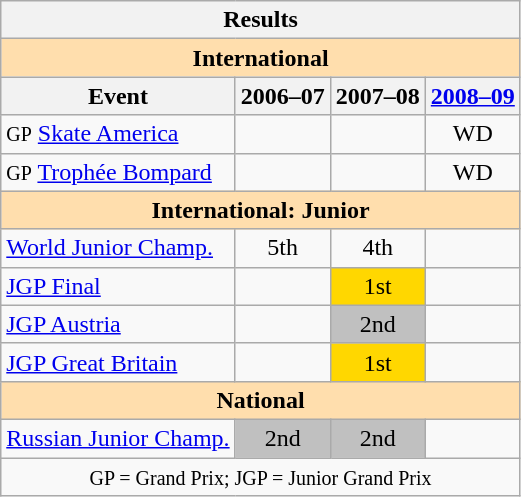<table class="wikitable" style="text-align:center">
<tr>
<th colspan=4 align=center><strong>Results</strong></th>
</tr>
<tr>
<th style="background-color: #ffdead; " colspan=4 align=center><strong>International</strong></th>
</tr>
<tr>
<th>Event</th>
<th>2006–07</th>
<th>2007–08</th>
<th><a href='#'>2008–09</a></th>
</tr>
<tr>
<td align=left><small>GP</small> <a href='#'>Skate America</a></td>
<td></td>
<td></td>
<td>WD</td>
</tr>
<tr>
<td align=left><small>GP</small> <a href='#'>Trophée Bompard</a></td>
<td></td>
<td></td>
<td>WD</td>
</tr>
<tr>
<th style="background-color: #ffdead; " colspan=4 align=center><strong>International: Junior</strong></th>
</tr>
<tr>
<td align=left><a href='#'>World Junior Champ.</a></td>
<td>5th</td>
<td>4th</td>
<td></td>
</tr>
<tr>
<td align=left><a href='#'>JGP Final</a></td>
<td></td>
<td bgcolor=gold>1st</td>
<td></td>
</tr>
<tr>
<td align=left><a href='#'>JGP Austria</a></td>
<td></td>
<td bgcolor=silver>2nd</td>
<td></td>
</tr>
<tr>
<td align=left><a href='#'>JGP Great Britain</a></td>
<td></td>
<td bgcolor=gold>1st</td>
<td></td>
</tr>
<tr>
<th style="background-color: #ffdead; " colspan=4 align=center><strong>National</strong></th>
</tr>
<tr>
<td align=left><a href='#'>Russian Junior Champ.</a></td>
<td bgcolor=silver>2nd</td>
<td bgcolor=silver>2nd</td>
<td></td>
</tr>
<tr>
<td colspan=4 align=center><small> GP = Grand Prix; JGP = Junior Grand Prix </small></td>
</tr>
</table>
